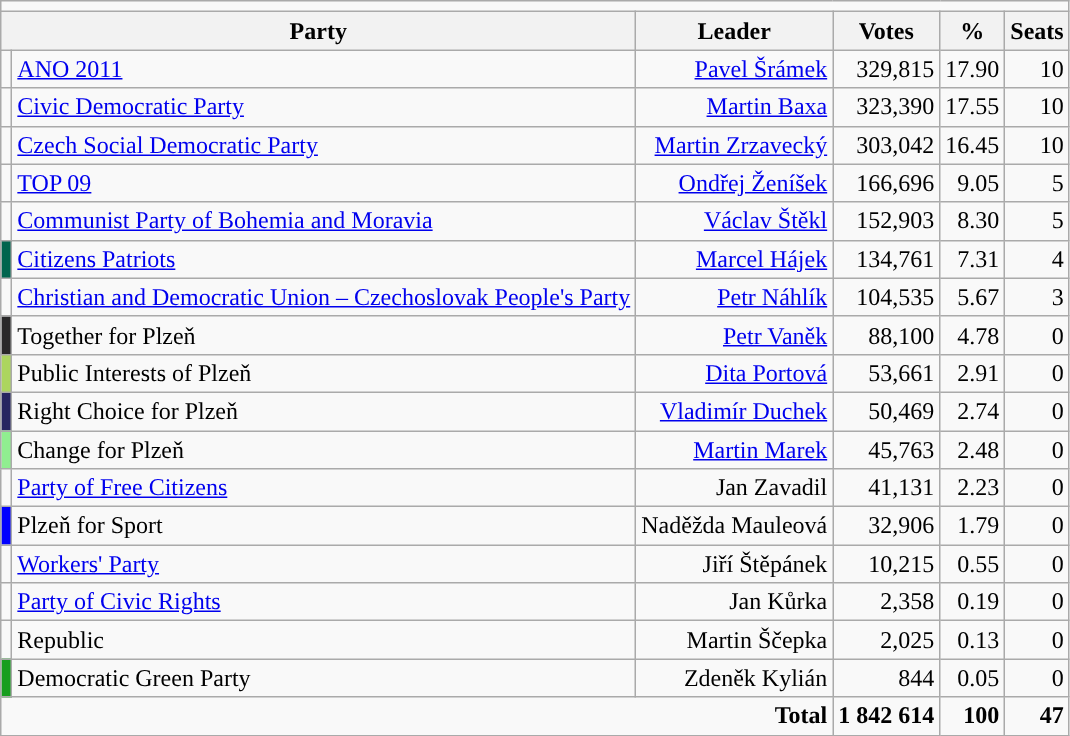<table class=wikitable style=text-align:right>
<tr>
<td colspan=6></td>
</tr>
<tr>
<th colspan=2>Party</th>
<th>Leader</th>
<th>Votes</th>
<th>%</th>
<th>Seats</th>
</tr>
<tr>
<td></td>
<td align=left><a href='#'>ANO 2011</a></td>
<td><a href='#'>Pavel Šrámek</a></td>
<td>329,815</td>
<td>17.90</td>
<td>10</td>
</tr>
<tr>
<td></td>
<td align=left><a href='#'>Civic Democratic Party</a></td>
<td><a href='#'>Martin Baxa</a></td>
<td>323,390</td>
<td>17.55</td>
<td>10</td>
</tr>
<tr>
<td></td>
<td align=left><a href='#'>Czech Social Democratic Party</a></td>
<td><a href='#'>Martin Zrzavecký</a></td>
<td>303,042</td>
<td>16.45</td>
<td>10</td>
</tr>
<tr>
<td></td>
<td align=left><a href='#'>TOP 09</a></td>
<td><a href='#'>Ondřej Ženíšek</a></td>
<td>166,696</td>
<td>9.05</td>
<td>5</td>
</tr>
<tr>
<td></td>
<td align=left><a href='#'>Communist Party of Bohemia and Moravia</a></td>
<td><a href='#'>Václav Štěkl</a></td>
<td>152,903</td>
<td>8.30</td>
<td>5</td>
</tr>
<tr>
<td style="background:#00654E;"></td>
<td align=left><a href='#'>Citizens Patriots</a></td>
<td><a href='#'>Marcel Hájek</a></td>
<td>134,761</td>
<td>7.31</td>
<td>4</td>
</tr>
<tr>
<td></td>
<td align=left><a href='#'>Christian and Democratic Union – Czechoslovak People's Party</a></td>
<td><a href='#'>Petr Náhlík</a></td>
<td>104,535</td>
<td>5.67</td>
<td>3</td>
</tr>
<tr>
<td style="background:#292829;"></td>
<td align=left>Together for Plzeň</td>
<td><a href='#'>Petr Vaněk</a></td>
<td>88,100</td>
<td>4.78</td>
<td>0</td>
</tr>
<tr>
<td style="background:#ACD55F;"></td>
<td align=left>Public Interests of Plzeň</td>
<td><a href='#'>Dita Portová</a></td>
<td>53,661</td>
<td>2.91</td>
<td>0</td>
</tr>
<tr>
<td style="background:#272660;"></td>
<td align=left>Right Choice for Plzeň</td>
<td><a href='#'>Vladimír Duchek</a></td>
<td>50,469</td>
<td>2.74</td>
<td>0</td>
</tr>
<tr>
<td style="background:#90EE90;"></td>
<td align=left>Change for Plzeň</td>
<td><a href='#'>Martin Marek</a></td>
<td>45,763</td>
<td>2.48</td>
<td>0</td>
</tr>
<tr>
<td></td>
<td align=left><a href='#'>Party of Free Citizens</a></td>
<td>Jan Zavadil</td>
<td>41,131</td>
<td>2.23</td>
<td>0</td>
</tr>
<tr>
<td style="background:#0000FF;"></td>
<td align=left>Plzeň for Sport</td>
<td>Naděžda Mauleová</td>
<td>32,906</td>
<td>1.79</td>
<td>0</td>
</tr>
<tr>
<td></td>
<td align=left><a href='#'>Workers' Party</a></td>
<td>Jiří Štěpánek</td>
<td>10,215</td>
<td>0.55</td>
<td>0</td>
</tr>
<tr>
<td></td>
<td align=left><a href='#'>Party of Civic Rights</a></td>
<td>Jan Kůrka</td>
<td>2,358</td>
<td>0.19</td>
<td>0</td>
</tr>
<tr>
<td style="background:#;"></td>
<td align=left>Republic</td>
<td>Martin Ščepka</td>
<td>2,025</td>
<td>0.13</td>
<td>0</td>
</tr>
<tr>
<td style="background:#179E1E;"></td>
<td align=left>Democratic Green Party</td>
<td>Zdeněk Kylián</td>
<td>844</td>
<td>0.05</td>
<td>0</td>
</tr>
<tr>
<td colspan="3"><strong>Total</strong></td>
<td><strong>1 842 614</strong></td>
<td><strong>100</strong></td>
<td><strong>47</strong></td>
</tr>
</table>
